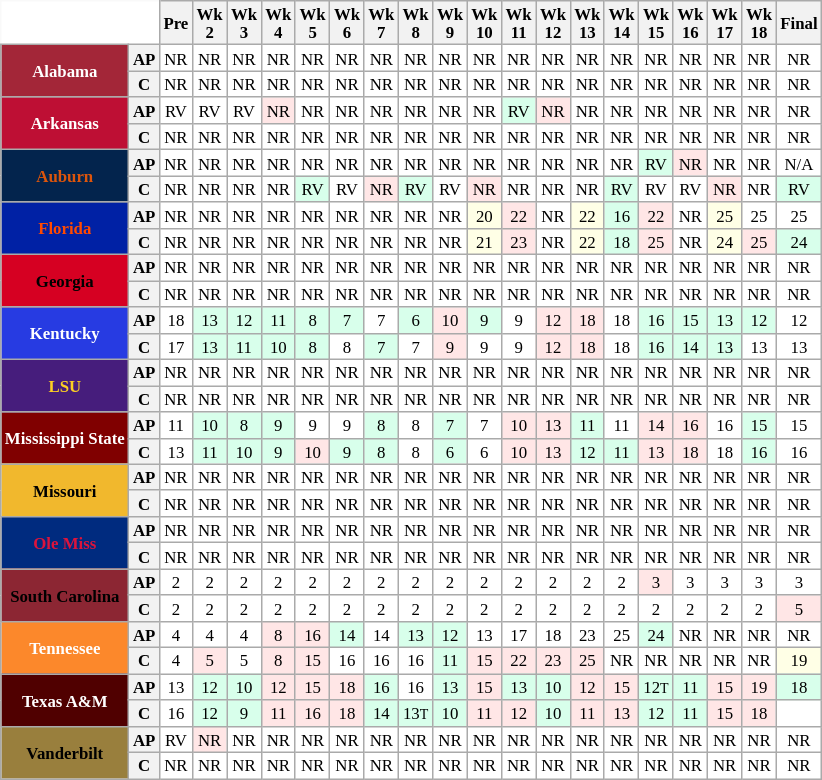<table class="wikitable" style="white-space:nowrap;font-size:70%;">
<tr>
<th colspan=2 style="background:white; border-top-style:hidden; border-left-style:hidden;"> </th>
<th>Pre</th>
<th>Wk<br>2</th>
<th>Wk<br>3</th>
<th>Wk<br>4</th>
<th>Wk<br>5</th>
<th>Wk<br>6</th>
<th>Wk<br>7</th>
<th>Wk<br>8</th>
<th>Wk<br>9</th>
<th>Wk<br>10</th>
<th>Wk<br>11</th>
<th>Wk<br>12</th>
<th>Wk<br>13</th>
<th>Wk<br>14</th>
<th>Wk<br>15</th>
<th>Wk<br>16</th>
<th>Wk<br>17</th>
<th>Wk<br>18</th>
<th>Final</th>
</tr>
<tr style="text-align:center;">
<th rowspan=2 style="background:#A32638; color:#FFFFFF;">Alabama</th>
<th>AP</th>
<td style="background:#FFF;">NR</td>
<td style="background:#FFF;">NR</td>
<td style="background:#FFF;">NR</td>
<td style="background:#FFF;">NR</td>
<td style="background:#FFF;">NR</td>
<td style="background:#FFF;">NR</td>
<td style="background:#FFF;">NR</td>
<td style="background:#FFF;">NR</td>
<td style="background:#FFF;">NR</td>
<td style="background:#FFF;">NR</td>
<td style="background:#FFF;">NR</td>
<td style="background:#FFF;">NR</td>
<td style="background:#FFF;">NR</td>
<td style="background:#FFF;">NR</td>
<td style="background:#FFF;">NR</td>
<td style="background:#FFF;">NR</td>
<td style="background:#FFF;">NR</td>
<td style="background:#FFF;">NR</td>
<td style="background:#FFF;">NR</td>
</tr>
<tr style="text-align:center;">
<th>C</th>
<td style="background:#FFF;">NR</td>
<td style="background:#FFF;">NR</td>
<td style="background:#FFF;">NR</td>
<td style="background:#FFF;">NR</td>
<td style="background:#FFF;">NR</td>
<td style="background:#FFF;">NR</td>
<td style="background:#FFF;">NR</td>
<td style="background:#FFF;">NR</td>
<td style="background:#FFF;">NR</td>
<td style="background:#FFF;">NR</td>
<td style="background:#FFF;">NR</td>
<td style="background:#FFF;">NR</td>
<td style="background:#FFF;">NR</td>
<td style="background:#FFF;">NR</td>
<td style="background:#FFF;">NR</td>
<td style="background:#FFF;">NR</td>
<td style="background:#FFF;">NR</td>
<td style="background:#FFF;">NR</td>
<td style="background:#FFF;">NR</td>
</tr>
<tr style="text-align:center;">
<th rowspan=2 style="background:#BE0F34; color:#FFFFFF;">Arkansas</th>
<th>AP</th>
<td style="background:#FFF;">RV</td>
<td style="background:#FFF;">RV</td>
<td style="background:#FFF;">RV</td>
<td style="background:#FFE6E6;">NR</td>
<td style="background:#FFF;">NR</td>
<td style="background:#FFF;">NR</td>
<td style="background:#FFF;">NR</td>
<td style="background:#FFF;">NR</td>
<td style="background:#FFF;">NR</td>
<td style="background:#FFF;">NR</td>
<td style="background:#D8FFEB;">RV</td>
<td style="background:#FFE6E6;">NR</td>
<td style="background:#FFF;">NR</td>
<td style="background:#FFF;">NR</td>
<td style="background:#FFF;">NR</td>
<td style="background:#FFF;">NR</td>
<td style="background:#FFF;">NR</td>
<td style="background:#FFF;">NR</td>
<td style="background:#FFF;">NR</td>
</tr>
<tr style="text-align:center;">
<th>C</th>
<td style="background:#FFF;">NR</td>
<td style="background:#FFF;">NR</td>
<td style="background:#FFF;">NR</td>
<td style="background:#FFF;">NR</td>
<td style="background:#FFF;">NR</td>
<td style="background:#FFF;">NR</td>
<td style="background:#FFF;">NR</td>
<td style="background:#FFF;">NR</td>
<td style="background:#FFF;">NR</td>
<td style="background:#FFF;">NR</td>
<td style="background:#FFF;">NR</td>
<td style="background:#FFF;">NR</td>
<td style="background:#FFF;">NR</td>
<td style="background:#FFF;">NR</td>
<td style="background:#FFF;">NR</td>
<td style="background:#FFF;">NR</td>
<td style="background:#FFF;">NR</td>
<td style="background:#FFF;">NR</td>
<td style="background:#FFF;">NR</td>
</tr>
<tr style="text-align:center;">
<th rowspan=2 style="background:#03244D; color:#DD550C;">Auburn</th>
<th>AP</th>
<td style="background:#FFF;">NR</td>
<td style="background:#FFF;">NR</td>
<td style="background:#FFF;">NR</td>
<td style="background:#FFF;">NR</td>
<td style="background:#FFF;">NR</td>
<td style="background:#FFF;">NR</td>
<td style="background:#FFF;">NR</td>
<td style="background:#FFF;">NR</td>
<td style="background:#FFF;">NR</td>
<td style="background:#FFF;">NR</td>
<td style="background:#FFF;">NR</td>
<td style="background:#FFF;">NR</td>
<td style="background:#FFF;">NR</td>
<td style="background:#FFF;">NR</td>
<td style="background:#D8FFEB;">RV</td>
<td style="background:#FFE6E6;">NR</td>
<td style="background:#FFF;">NR</td>
<td style="background:#FFF;">NR</td>
<td style="background:#FFF;">N/A</td>
</tr>
<tr style="text-align:center;">
<th>C</th>
<td style="background:#FFF;">NR</td>
<td style="background:#FFF;">NR</td>
<td style="background:#FFF;">NR</td>
<td style="background:#FFF;">NR</td>
<td style="background:#D8FFEB;">RV</td>
<td style="background:#FFF;">RV</td>
<td style="background:#FFE6E6;">NR</td>
<td style="background:#D8FFEB;">RV</td>
<td style="background:#FFF;">RV</td>
<td style="background:#FFE6E6;">NR</td>
<td style="background:#FFF;">NR</td>
<td style="background:#FFF;">NR</td>
<td style="background:#FFF;">NR</td>
<td style="background:#D8FFEB;">RV</td>
<td style="background:#FFF;">RV</td>
<td style="background:#FFF;">RV</td>
<td style="background:#FFE6E6;">NR</td>
<td style="background:#FFF;">NR</td>
<td style="background:#D8FFEB;">RV</td>
</tr>
<tr style="text-align:center;">
<th rowspan=2 style="background:#0021A5; color:#FF4A00;">Florida</th>
<th>AP</th>
<td style="background:#FFF;">NR</td>
<td style="background:#FFF;">NR</td>
<td style="background:#FFF;">NR</td>
<td style="background:#FFF;">NR</td>
<td style="background:#FFF;">NR</td>
<td style="background:#FFF;">NR</td>
<td style="background:#FFF;">NR</td>
<td style="background:#FFF;">NR</td>
<td style="background:#FFF;">NR</td>
<td style="background:#FFFFE6;">20</td>
<td style="background:#FFE6E6;">22</td>
<td style="background:#FFF;">NR</td>
<td style="background:#FFFFE6;">22</td>
<td style="background:#D8FFEB;">16</td>
<td style="background:#FFE6E6;">22</td>
<td style="background:#FFF;">NR</td>
<td style="background:#FFFFE6;">25</td>
<td style="background:#FFF;">25</td>
<td style="background:#FFF;">25</td>
</tr>
<tr style="text-align:center;">
<th>C</th>
<td style="background:#FFF;">NR</td>
<td style="background:#FFF;">NR</td>
<td style="background:#FFF;">NR</td>
<td style="background:#FFF;">NR</td>
<td style="background:#FFF;">NR</td>
<td style="background:#FFF;">NR</td>
<td style="background:#FFF;">NR</td>
<td style="background:#FFF;">NR</td>
<td style="background:#FFF;">NR</td>
<td style="background:#FFFFE6;">21</td>
<td style="background:#FFE6E6;">23</td>
<td style="background:#FFF;">NR</td>
<td style="background:#FFFFE6;">22</td>
<td style="background:#D8FFEB;">18</td>
<td style="background:#FFE6E6;">25</td>
<td style="background:#FFF;">NR</td>
<td style="background:#FFFFE6;">24</td>
<td style="background:#FFE6E6;">25</td>
<td style="background:#D8FFEB;">24</td>
</tr>
<tr style="text-align:center;">
<th rowspan=2 style="background:#D60022; color:#000000;">Georgia</th>
<th>AP</th>
<td style="background:#FFF;">NR</td>
<td style="background:#FFF;">NR</td>
<td style="background:#FFF;">NR</td>
<td style="background:#FFF;">NR</td>
<td style="background:#FFF;">NR</td>
<td style="background:#FFF;">NR</td>
<td style="background:#FFF;">NR</td>
<td style="background:#FFF;">NR</td>
<td style="background:#FFF;">NR</td>
<td style="background:#FFF;">NR</td>
<td style="background:#FFF;">NR</td>
<td style="background:#FFF;">NR</td>
<td style="background:#FFF;">NR</td>
<td style="background:#FFF;">NR</td>
<td style="background:#FFF;">NR</td>
<td style="background:#FFF;">NR</td>
<td style="background:#FFF;">NR</td>
<td style="background:#FFF;">NR</td>
<td style="background:#FFF;">NR</td>
</tr>
<tr style="text-align:center;">
<th>C</th>
<td style="background:#FFF;">NR</td>
<td style="background:#FFF;">NR</td>
<td style="background:#FFF;">NR</td>
<td style="background:#FFF;">NR</td>
<td style="background:#FFF;">NR</td>
<td style="background:#FFF;">NR</td>
<td style="background:#FFF;">NR</td>
<td style="background:#FFF;">NR</td>
<td style="background:#FFF;">NR</td>
<td style="background:#FFF;">NR</td>
<td style="background:#FFF;">NR</td>
<td style="background:#FFF;">NR</td>
<td style="background:#FFF;">NR</td>
<td style="background:#FFF;">NR</td>
<td style="background:#FFF;">NR</td>
<td style="background:#FFF;">NR</td>
<td style="background:#FFF;">NR</td>
<td style="background:#FFF;">NR</td>
<td style="background:#FFF;">NR</td>
</tr>
<tr style="text-align:center;">
<th rowspan=2 style="background:#273BE2; color:#FFFFFF;">Kentucky</th>
<th>AP</th>
<td style="background:#FFF;">18</td>
<td style="background:#D8FFEB;">13</td>
<td style="background:#D8FFEB;">12</td>
<td style="background:#D8FFEB;">11</td>
<td style="background:#D8FFEB;">8</td>
<td style="background:#D8FFEB;">7</td>
<td style="background:#FFF;">7</td>
<td style="background:#D8FFEB;">6</td>
<td style="background:#FFE6E6;">10</td>
<td style="background:#D8FFEB;">9</td>
<td style="background:#FFF;">9</td>
<td style="background:#FFE6E6;">12</td>
<td style="background:#FFE6E6;">18</td>
<td style="background:#FFF;">18</td>
<td style="background:#D8FFEB;">16</td>
<td style="background:#D8FFEB;">15</td>
<td style="background:#D8FFEB;">13</td>
<td style="background:#D8FFEB;">12</td>
<td style="background:#FFF;">12</td>
</tr>
<tr style="text-align:center;">
<th>C</th>
<td style="background:#FFF;">17</td>
<td style="background:#D8FFEB;">13</td>
<td style="background:#D8FFEB;">11</td>
<td style="background:#D8FFEB;">10</td>
<td style="background:#D8FFEB;">8</td>
<td style="background:#FFF;">8</td>
<td style="background:#D8FFEB;">7</td>
<td style="background:#FFF;">7</td>
<td style="background:#FFE6E6;">9</td>
<td style="background:#FFF;">9</td>
<td style="background:#FFF;">9</td>
<td style="background:#FFE6E6;">12</td>
<td style="background:#FFE6E6;">18</td>
<td style="background:#FFF;">18</td>
<td style="background:#D8FFEB;">16</td>
<td style="background:#D8FFEB;">14</td>
<td style="background:#D8FFEB;">13</td>
<td style="background:#FFF;">13</td>
<td style="background:#FFF;">13</td>
</tr>
<tr style="text-align:center;">
<th rowspan=2 style="background:#461D7C; color:#FDD023;">LSU</th>
<th>AP</th>
<td style="background:#FFF;">NR</td>
<td style="background:#FFF;">NR</td>
<td style="background:#FFF;">NR</td>
<td style="background:#FFF;">NR</td>
<td style="background:#FFF;">NR</td>
<td style="background:#FFF;">NR</td>
<td style="background:#FFF;">NR</td>
<td style="background:#FFF;">NR</td>
<td style="background:#FFF;">NR</td>
<td style="background:#FFF;">NR</td>
<td style="background:#FFF;">NR</td>
<td style="background:#FFF;">NR</td>
<td style="background:#FFF;">NR</td>
<td style="background:#FFF;">NR</td>
<td style="background:#FFF;">NR</td>
<td style="background:#FFF;">NR</td>
<td style="background:#FFF;">NR</td>
<td style="background:#FFF;">NR</td>
<td style="background:#FFF;">NR</td>
</tr>
<tr style="text-align:center;">
<th>C</th>
<td style="background:#FFF;">NR</td>
<td style="background:#FFF;">NR</td>
<td style="background:#FFF;">NR</td>
<td style="background:#FFF;">NR</td>
<td style="background:#FFF;">NR</td>
<td style="background:#FFF;">NR</td>
<td style="background:#FFF;">NR</td>
<td style="background:#FFF;">NR</td>
<td style="background:#FFF;">NR</td>
<td style="background:#FFF;">NR</td>
<td style="background:#FFF;">NR</td>
<td style="background:#FFF;">NR</td>
<td style="background:#FFF;">NR</td>
<td style="background:#FFF;">NR</td>
<td style="background:#FFF;">NR</td>
<td style="background:#FFF;">NR</td>
<td style="background:#FFF;">NR</td>
<td style="background:#FFF;">NR</td>
<td style="background:#FFF;">NR</td>
</tr>
<tr style="text-align:center;">
<th rowspan=2 style="background:#800000; color:#FFFFFF;">Mississippi State</th>
<th>AP</th>
<td style="background:#FFF;">11</td>
<td style="background:#D8FFEB;">10</td>
<td style="background:#D8FFEB;">8</td>
<td style="background:#D8FFEB;">9</td>
<td style="background:#FFF;">9</td>
<td style="background:#FFF;">9</td>
<td style="background:#D8FFEB;">8</td>
<td style="background:#FFF;">8</td>
<td style="background:#D8FFEB;">7</td>
<td style="background:#FFF;">7</td>
<td style="background:#FFE6E6;">10</td>
<td style="background:#FFE6E6;">13</td>
<td style="background:#D8FFEB;">11</td>
<td style="background:#FFF;">11</td>
<td style="background:#FFE6E6;">14</td>
<td style="background:#FFE6E6;">16</td>
<td style="background:#FFF;">16</td>
<td style="background:#D8FFEB;">15</td>
<td style="background:#FFF;">15</td>
</tr>
<tr style="text-align:center;">
<th>C</th>
<td style="background:#FFF;">13</td>
<td style="background:#D8FFEB;">11</td>
<td style="background:#D8FFEB;">10</td>
<td style="background:#D8FFEB;">9</td>
<td style="background:#FFE6E6;">10</td>
<td style="background:#D8FFEB;">9</td>
<td style="background:#D8FFEB;">8</td>
<td style="background:#FFF;">8</td>
<td style="background:#D8FFEB;">6</td>
<td style="background:#FFF;">6</td>
<td style="background:#FFE6E6;">10</td>
<td style="background:#FFE6E6;">13</td>
<td style="background:#D8FFEB;">12</td>
<td style="background:#D8FFEB;">11</td>
<td style="background:#FFE6E6;">13</td>
<td style="background:#FFE6E6;">18</td>
<td style="background:#FFF;">18</td>
<td style="background:#D8FFEB;">16</td>
<td style="background:#FFF;">16</td>
</tr>
<tr style="text-align:center;">
<th rowspan=2 style="background:#F1B82D; color:#000000;">Missouri</th>
<th>AP</th>
<td style="background:#FFF;">NR</td>
<td style="background:#FFF;">NR</td>
<td style="background:#FFF;">NR</td>
<td style="background:#FFF;">NR</td>
<td style="background:#FFF;">NR</td>
<td style="background:#FFF;">NR</td>
<td style="background:#FFF;">NR</td>
<td style="background:#FFF;">NR</td>
<td style="background:#FFF;">NR</td>
<td style="background:#FFF;">NR</td>
<td style="background:#FFF;">NR</td>
<td style="background:#FFF;">NR</td>
<td style="background:#FFF;">NR</td>
<td style="background:#FFF;">NR</td>
<td style="background:#FFF;">NR</td>
<td style="background:#FFF;">NR</td>
<td style="background:#FFF;">NR</td>
<td style="background:#FFF;">NR</td>
<td style="background:#FFF;">NR</td>
</tr>
<tr style="text-align:center;">
<th>C</th>
<td style="background:#FFF;">NR</td>
<td style="background:#FFF;">NR</td>
<td style="background:#FFF;">NR</td>
<td style="background:#FFF;">NR</td>
<td style="background:#FFF;">NR</td>
<td style="background:#FFF;">NR</td>
<td style="background:#FFF;">NR</td>
<td style="background:#FFF;">NR</td>
<td style="background:#FFF;">NR</td>
<td style="background:#FFF;">NR</td>
<td style="background:#FFF;">NR</td>
<td style="background:#FFF;">NR</td>
<td style="background:#FFF;">NR</td>
<td style="background:#FFF;">NR</td>
<td style="background:#FFF;">NR</td>
<td style="background:#FFF;">NR</td>
<td style="background:#FFF;">NR</td>
<td style="background:#FFF;">NR</td>
<td style="background:#FFF;">NR</td>
</tr>
<tr style="text-align:center;">
<th rowspan=2 style="background:#002B7F; color:#DC143C;">Ole Miss</th>
<th>AP</th>
<td style="background:#FFF;">NR</td>
<td style="background:#FFF;">NR</td>
<td style="background:#FFF;">NR</td>
<td style="background:#FFF;">NR</td>
<td style="background:#FFF;">NR</td>
<td style="background:#FFF;">NR</td>
<td style="background:#FFF;">NR</td>
<td style="background:#FFF;">NR</td>
<td style="background:#FFF;">NR</td>
<td style="background:#FFF;">NR</td>
<td style="background:#FFF;">NR</td>
<td style="background:#FFF;">NR</td>
<td style="background:#FFF;">NR</td>
<td style="background:#FFF;">NR</td>
<td style="background:#FFF;">NR</td>
<td style="background:#FFF;">NR</td>
<td style="background:#FFF;">NR</td>
<td style="background:#FFF;">NR</td>
<td style="background:#FFF;">NR</td>
</tr>
<tr style="text-align:center;">
<th>C</th>
<td style="background:#FFF;">NR</td>
<td style="background:#FFF;">NR</td>
<td style="background:#FFF;">NR</td>
<td style="background:#FFF;">NR</td>
<td style="background:#FFF;">NR</td>
<td style="background:#FFF;">NR</td>
<td style="background:#FFF;">NR</td>
<td style="background:#FFF;">NR</td>
<td style="background:#FFF;">NR</td>
<td style="background:#FFF;">NR</td>
<td style="background:#FFF;">NR</td>
<td style="background:#FFF;">NR</td>
<td style="background:#FFF;">NR</td>
<td style="background:#FFF;">NR</td>
<td style="background:#FFF;">NR</td>
<td style="background:#FFF;">NR</td>
<td style="background:#FFF;">NR</td>
<td style="background:#FFF;">NR</td>
<td style="background:#FFF;">NR</td>
</tr>
<tr style="text-align:center;">
<th rowspan=2 style="background:#8C2633; color:#000000;">South Carolina</th>
<th>AP</th>
<td style="background:#FFF;">2</td>
<td style="background:#FFF;">2</td>
<td style="background:#FFF;">2</td>
<td style="background:#FFF;">2</td>
<td style="background:#FFF;">2</td>
<td style="background:#FFF;">2</td>
<td style="background:#FFF;">2</td>
<td style="background:#FFF;">2</td>
<td style="background:#FFF;">2</td>
<td style="background:#FFF;">2</td>
<td style="background:#FFF;">2</td>
<td style="background:#FFF;">2</td>
<td style="background:#FFF;">2</td>
<td style="background:#FFF;">2</td>
<td style="background:#FFE6E6;">3</td>
<td style="background:#FFF;">3</td>
<td style="background:#FFF;">3</td>
<td style="background:#FFF;">3</td>
<td style="background:#FFF;">3</td>
</tr>
<tr style="text-align:center;">
<th>C</th>
<td style="background:#FFF;">2</td>
<td style="background:#FFF;">2</td>
<td style="background:#FFF;">2</td>
<td style="background:#FFF;">2</td>
<td style="background:#FFF;">2</td>
<td style="background:#FFF;">2</td>
<td style="background:#FFF;">2</td>
<td style="background:#FFF;">2</td>
<td style="background:#FFF;">2</td>
<td style="background:#FFF;">2</td>
<td style="background:#FFF;">2</td>
<td style="background:#FFF;">2</td>
<td style="background:#FFF;">2</td>
<td style="background:#FFF;">2</td>
<td style="background:#FFF;">2</td>
<td style="background:#FFF;">2</td>
<td style="background:#FFF;">2</td>
<td style="background:#FFF;">2</td>
<td style="background:#FFE6E6;">5</td>
</tr>
<tr style="text-align:center;">
<th rowspan=2 style="background:#FC882B; color:#FFFFFF;">Tennessee</th>
<th>AP</th>
<td style="background:#FFF;">4</td>
<td style="background:#FFF;">4</td>
<td style="background:#FFF;">4</td>
<td style="background:#FFE6E6;">8</td>
<td style="background:#FFE6E6;">16</td>
<td style="background:#D8FFEB;">14</td>
<td style="background:#FFF;">14</td>
<td style="background:#D8FFEB;">13</td>
<td style="background:#D8FFEB;">12</td>
<td style="background:#FFF;">13</td>
<td style="background:#FFF;">17</td>
<td style="background:#FFF;">18</td>
<td style="background:#FFF;">23</td>
<td style="background:#FFF;">25</td>
<td style="background:#D8FFEB;">24</td>
<td style="background:#FFF;">NR</td>
<td style="background:#FFF;">NR</td>
<td style="background:#FFF;">NR</td>
<td style="background:#FFF;">NR</td>
</tr>
<tr style="text-align:center;">
<th>C</th>
<td style="background:#FFF;">4</td>
<td style="background:#FFE6E6;">5</td>
<td style="background:#FFF;">5</td>
<td style="background:#FFE6E6;">8</td>
<td style="background:#FFE6E6;">15</td>
<td style="background:#FFF;">16</td>
<td style="background:#FFF;">16</td>
<td style="background:#FFF;">16</td>
<td style="background:#D8FFEB;">11</td>
<td style="background:#FFE6E6;">15</td>
<td style="background:#FFE6E6;">22</td>
<td style="background:#FFE6E6;">23</td>
<td style="background:#FFE6E6;">25</td>
<td style="background:#FFF;">NR</td>
<td style="background:#FFF;">NR</td>
<td style="background:#FFF;">NR</td>
<td style="background:#FFF;">NR</td>
<td style="background:#FFF;">NR</td>
<td style="background:#FFFFE6;">19</td>
</tr>
<tr style="text-align:center;">
<th rowspan=2 style="background:#500000; color:#FFFFFF;">Texas A&M</th>
<th>AP</th>
<td style="background:#FFF;">13</td>
<td style="background:#D8FFEB;">12</td>
<td style="background:#D8FFEB;">10</td>
<td style="background:#FFE6E6;">12</td>
<td style="background:#FFE6E6;">15</td>
<td style="background:#FFE6E6;">18</td>
<td style="background:#D8FFEB;">16</td>
<td style="background:#FFF;">16</td>
<td style="background:#D8FFEB;">13</td>
<td style="background:#FFE6E6;">15</td>
<td style="background:#D8FFEB;">13</td>
<td style="background:#D8FFEB;">10</td>
<td style="background:#FFE6E6;">12</td>
<td style="background:#FFE6E6;">15</td>
<td style="background:#D8FFEB;">12<small>T</small></td>
<td style="background:#D8FFEB;">11</td>
<td style="background:#FFE6E6;">15</td>
<td style="background:#FFE6E6;">19</td>
<td style="background:#D8FFEB;">18</td>
</tr>
<tr style="text-align:center;">
<th>C</th>
<td style="background:#FFF;">16</td>
<td style="background:#D8FFEB;">12</td>
<td style="background:#D8FFEB;">9</td>
<td style="background:#FFE6E6;">11</td>
<td style="background:#FFE6E6;">16</td>
<td style="background:#FFE6E6;">18</td>
<td style="background:#D8FFEB;">14</td>
<td style="background:#D8FFEB;">13<small>T</small></td>
<td style="background:#D8FFEB;">10</td>
<td style="background:#FFE6E6;">11</td>
<td style="background:#FFE6E6;">12</td>
<td style="background:#D8FFEB;">10</td>
<td style="background:#FFE6E6;">11</td>
<td style="background:#FFE6E6;">13</td>
<td style="background:#D8FFEB;">12</td>
<td style="background:#D8FFEB;">11</td>
<td style="background:#FFE6E6;">15</td>
<td style="background:#FFE6E6;">18</td>
<td style="background:#FFF;"></td>
</tr>
<tr style="text-align:center;">
<th rowspan=2 style="background:#997F3D; color:#000000;">Vanderbilt</th>
<th>AP</th>
<td style="background:#FFF;">RV</td>
<td style="background:#FFE6E6;">NR</td>
<td style="background:#FFF;">NR</td>
<td style="background:#FFF;">NR</td>
<td style="background:#FFF;">NR</td>
<td style="background:#FFF;">NR</td>
<td style="background:#FFF;">NR</td>
<td style="background:#FFF;">NR</td>
<td style="background:#FFF;">NR</td>
<td style="background:#FFF;">NR</td>
<td style="background:#FFF;">NR</td>
<td style="background:#FFF;">NR</td>
<td style="background:#FFF;">NR</td>
<td style="background:#FFF;">NR</td>
<td style="background:#FFF;">NR</td>
<td style="background:#FFF;">NR</td>
<td style="background:#FFF;">NR</td>
<td style="background:#FFF;">NR</td>
<td style="background:#FFF;">NR</td>
</tr>
<tr style="text-align:center;">
<th>C</th>
<td style="background:#FFF;">NR</td>
<td style="background:#FFF;">NR</td>
<td style="background:#FFF;">NR</td>
<td style="background:#FFF;">NR</td>
<td style="background:#FFF;">NR</td>
<td style="background:#FFF;">NR</td>
<td style="background:#FFF;">NR</td>
<td style="background:#FFF;">NR</td>
<td style="background:#FFF;">NR</td>
<td style="background:#FFF;">NR</td>
<td style="background:#FFF;">NR</td>
<td style="background:#FFF;">NR</td>
<td style="background:#FFF;">NR</td>
<td style="background:#FFF;">NR</td>
<td style="background:#FFF;">NR</td>
<td style="background:#FFF;">NR</td>
<td style="background:#FFF;">NR</td>
<td style="background:#FFF;">NR</td>
<td style="background:#FFF;">NR</td>
</tr>
</table>
